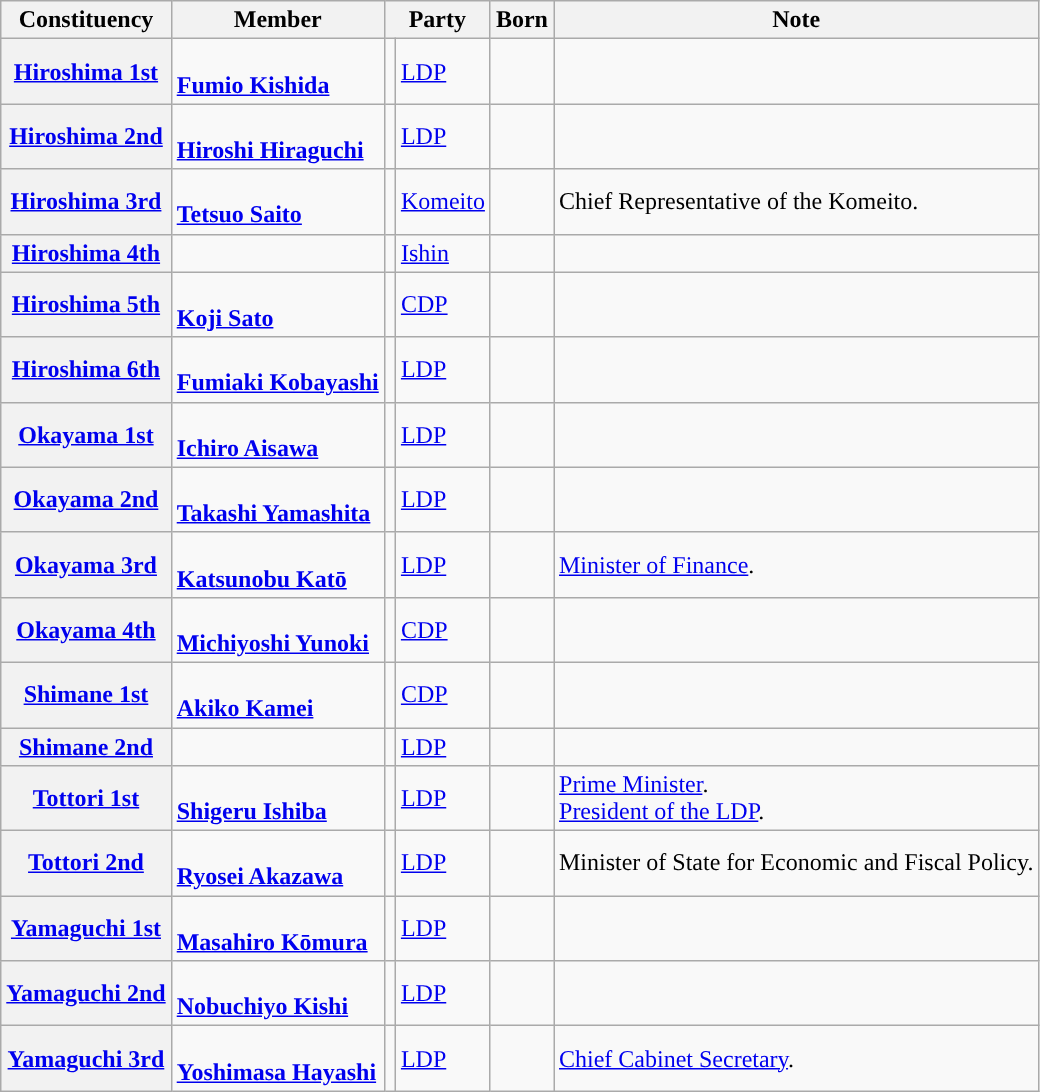<table class="wikitable sortable plainrowheaders" id="votingmembers">
<tr style="vertical-align:bottom">
<th>Constituency</th>
<th>Member</th>
<th colspan=2>Party</th>
<th>Born</th>
<th>Note</th>
</tr>
<tr>
<th><a href='#'>Hiroshima 1st</a></th>
<td><br><strong><a href='#'>Fumio Kishida</a></strong></td>
<td style="background-color:"></td>
<td><a href='#'>LDP</a></td>
<td></td>
<td></td>
</tr>
<tr>
<th><a href='#'>Hiroshima 2nd</a></th>
<td><br><strong><a href='#'>Hiroshi Hiraguchi</a></strong></td>
<td style="background-color:"></td>
<td><a href='#'>LDP</a></td>
<td></td>
<td></td>
</tr>
<tr>
<th><a href='#'>Hiroshima 3rd</a></th>
<td><br><strong><a href='#'>Tetsuo Saito</a></strong></td>
<td style="background-color:"></td>
<td><a href='#'>Komeito</a></td>
<td></td>
<td>Chief Representative of the Komeito.</td>
</tr>
<tr>
<th><a href='#'>Hiroshima 4th</a></th>
<td><strong></strong></td>
<td style="background-color:"></td>
<td><a href='#'>Ishin</a></td>
<td></td>
<td></td>
</tr>
<tr>
<th><a href='#'>Hiroshima 5th</a></th>
<td><br><strong><a href='#'>Koji Sato</a></strong></td>
<td style="background-color:"></td>
<td><a href='#'>CDP</a></td>
<td></td>
<td></td>
</tr>
<tr>
<th><a href='#'>Hiroshima 6th</a></th>
<td><br><strong><a href='#'>Fumiaki Kobayashi</a></strong></td>
<td style="background-color:"></td>
<td><a href='#'>LDP</a></td>
<td></td>
<td></td>
</tr>
<tr>
<th><a href='#'>Okayama 1st</a></th>
<td><br><strong><a href='#'>Ichiro Aisawa</a></strong></td>
<td style="background-color:"></td>
<td><a href='#'>LDP</a></td>
<td></td>
<td></td>
</tr>
<tr>
<th><a href='#'>Okayama 2nd</a></th>
<td><br><strong><a href='#'>Takashi Yamashita</a></strong></td>
<td style="background-color:"></td>
<td><a href='#'>LDP</a></td>
<td></td>
<td></td>
</tr>
<tr>
<th><a href='#'>Okayama 3rd</a></th>
<td><br><strong><a href='#'>Katsunobu Katō</a></strong></td>
<td style="background-color:"></td>
<td><a href='#'>LDP</a></td>
<td></td>
<td><a href='#'>Minister of Finance</a>.</td>
</tr>
<tr>
<th><a href='#'>Okayama 4th</a></th>
<td><br><strong><a href='#'>Michiyoshi Yunoki</a></strong></td>
<td style="background-color:"></td>
<td><a href='#'>CDP</a></td>
<td></td>
<td></td>
</tr>
<tr>
<th><a href='#'>Shimane 1st</a></th>
<td><br><strong><a href='#'>Akiko Kamei</a></strong></td>
<td style="background-color:"></td>
<td><a href='#'>CDP</a></td>
<td></td>
<td></td>
</tr>
<tr>
<th><a href='#'>Shimane 2nd</a></th>
<td><br><strong></strong></td>
<td style="background-color:"></td>
<td><a href='#'>LDP</a></td>
<td></td>
<td></td>
</tr>
<tr>
<th><a href='#'>Tottori 1st</a></th>
<td><br><strong><a href='#'>Shigeru Ishiba</a></strong></td>
<td style="background-color:"></td>
<td><a href='#'>LDP</a></td>
<td></td>
<td><a href='#'>Prime Minister</a>.<br><a href='#'>President of the LDP</a>.</td>
</tr>
<tr>
<th><a href='#'>Tottori 2nd</a></th>
<td><br><strong><a href='#'>Ryosei Akazawa</a></strong></td>
<td style="background-color:"></td>
<td><a href='#'>LDP</a></td>
<td></td>
<td>Minister of State for Economic and Fiscal Policy.</td>
</tr>
<tr>
<th><a href='#'>Yamaguchi 1st</a></th>
<td><br><strong><a href='#'>Masahiro Kōmura</a></strong></td>
<td style="background-color:"></td>
<td><a href='#'>LDP</a></td>
<td></td>
<td></td>
</tr>
<tr>
<th><a href='#'>Yamaguchi 2nd</a></th>
<td><br><strong><a href='#'>Nobuchiyo Kishi</a></strong></td>
<td style="background-color:"></td>
<td><a href='#'>LDP</a></td>
<td></td>
<td></td>
</tr>
<tr>
<th><a href='#'>Yamaguchi 3rd</a></th>
<td><br><strong><a href='#'>Yoshimasa Hayashi</a></strong></td>
<td style="background-color:"></td>
<td><a href='#'>LDP</a></td>
<td></td>
<td><a href='#'>Chief Cabinet Secretary</a>.</td>
</tr>
</table>
